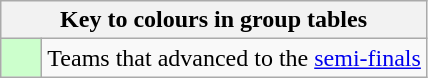<table class="wikitable" style="text-align: center;">
<tr>
<th colspan=2>Key to colours in group tables</th>
</tr>
<tr>
<td style="background:#cfc; width:20px;"></td>
<td align=left>Teams that advanced to the <a href='#'>semi-finals</a></td>
</tr>
</table>
